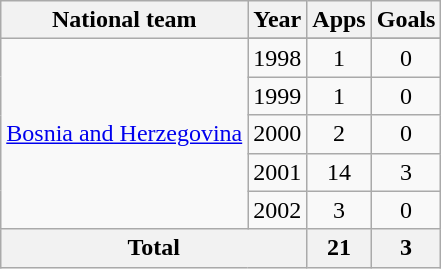<table class=wikitable style=text-align:center>
<tr>
<th>National team</th>
<th>Year</th>
<th>Apps</th>
<th>Goals</th>
</tr>
<tr>
<td rowspan=6><a href='#'>Bosnia and Herzegovina</a></td>
</tr>
<tr>
<td>1998</td>
<td>1</td>
<td>0</td>
</tr>
<tr>
<td>1999</td>
<td>1</td>
<td>0</td>
</tr>
<tr>
<td>2000</td>
<td>2</td>
<td>0</td>
</tr>
<tr>
<td>2001</td>
<td>14</td>
<td>3</td>
</tr>
<tr>
<td>2002</td>
<td>3</td>
<td>0</td>
</tr>
<tr>
<th colspan=2>Total</th>
<th>21</th>
<th>3</th>
</tr>
</table>
